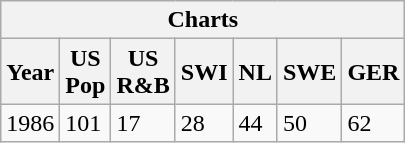<table class="wikitable">
<tr>
<th colspan="7">Charts</th>
</tr>
<tr>
<th>Year</th>
<th>US<br>Pop</th>
<th>US<br>R&B</th>
<th>SWI</th>
<th>NL</th>
<th>SWE</th>
<th>GER</th>
</tr>
<tr>
<td>1986</td>
<td>101</td>
<td>17</td>
<td>28</td>
<td>44</td>
<td>50</td>
<td>62</td>
</tr>
</table>
